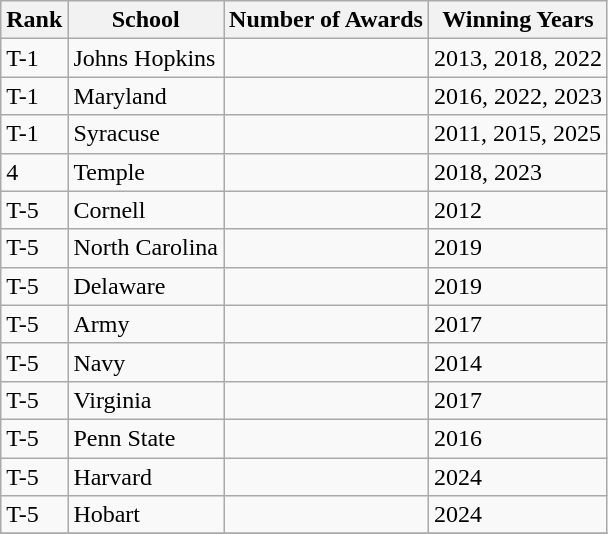<table class="wikitable">
<tr>
<th>Rank</th>
<th>School</th>
<th>Number of Awards</th>
<th>Winning Years</th>
</tr>
<tr>
<td>T-1</td>
<td>Johns Hopkins</td>
<td></td>
<td>2013, 2018, 2022</td>
</tr>
<tr>
<td>T-1</td>
<td>Maryland</td>
<td></td>
<td>2016, 2022, 2023</td>
</tr>
<tr>
<td>T-1</td>
<td>Syracuse</td>
<td></td>
<td>2011, 2015, 2025</td>
</tr>
<tr>
<td>4</td>
<td>Temple</td>
<td></td>
<td>2018, 2023</td>
</tr>
<tr>
<td>T-5</td>
<td>Cornell</td>
<td></td>
<td>2012</td>
</tr>
<tr>
<td>T-5</td>
<td>North Carolina</td>
<td></td>
<td>2019</td>
</tr>
<tr>
<td>T-5</td>
<td>Delaware</td>
<td></td>
<td>2019</td>
</tr>
<tr>
<td>T-5</td>
<td>Army</td>
<td></td>
<td>2017</td>
</tr>
<tr>
<td>T-5</td>
<td>Navy</td>
<td></td>
<td>2014</td>
</tr>
<tr>
<td>T-5</td>
<td>Virginia</td>
<td></td>
<td>2017</td>
</tr>
<tr>
<td>T-5</td>
<td>Penn State</td>
<td></td>
<td>2016</td>
</tr>
<tr>
<td>T-5</td>
<td>Harvard</td>
<td></td>
<td>2024</td>
</tr>
<tr>
<td>T-5</td>
<td>Hobart</td>
<td></td>
<td>2024</td>
</tr>
<tr>
</tr>
</table>
